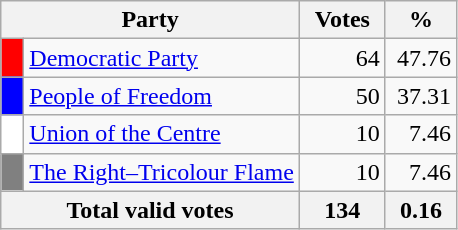<table class="wikitable">
<tr>
<th colspan="2" style="width: 130px">Party</th>
<th style="width: 50px">Votes</th>
<th style="width: 40px">%</th>
</tr>
<tr>
<td style="background-color:red">  </td>
<td style="text-align: left"><a href='#'>Democratic Party</a></td>
<td style="text-align: right">64</td>
<td style="text-align: right">47.76</td>
</tr>
<tr>
<td style="background-color:blue">  </td>
<td style="text-align: left"><a href='#'>People of Freedom</a></td>
<td style="text-align: right">50</td>
<td style="text-align: right">37.31</td>
</tr>
<tr>
<td style="background-color:white">  </td>
<td style="text-align: left"><a href='#'>Union of the Centre</a></td>
<td align="right">10</td>
<td align="right">7.46</td>
</tr>
<tr>
<td style="background-color:grey">  </td>
<td style="text-align: left"><a href='#'>The Right–Tricolour Flame</a></td>
<td align="right">10</td>
<td align="right">7.46</td>
</tr>
<tr bgcolor="white">
<th align="right" colspan=2>Total valid votes</th>
<th align="right">134</th>
<th align="right">0.16</th>
</tr>
</table>
